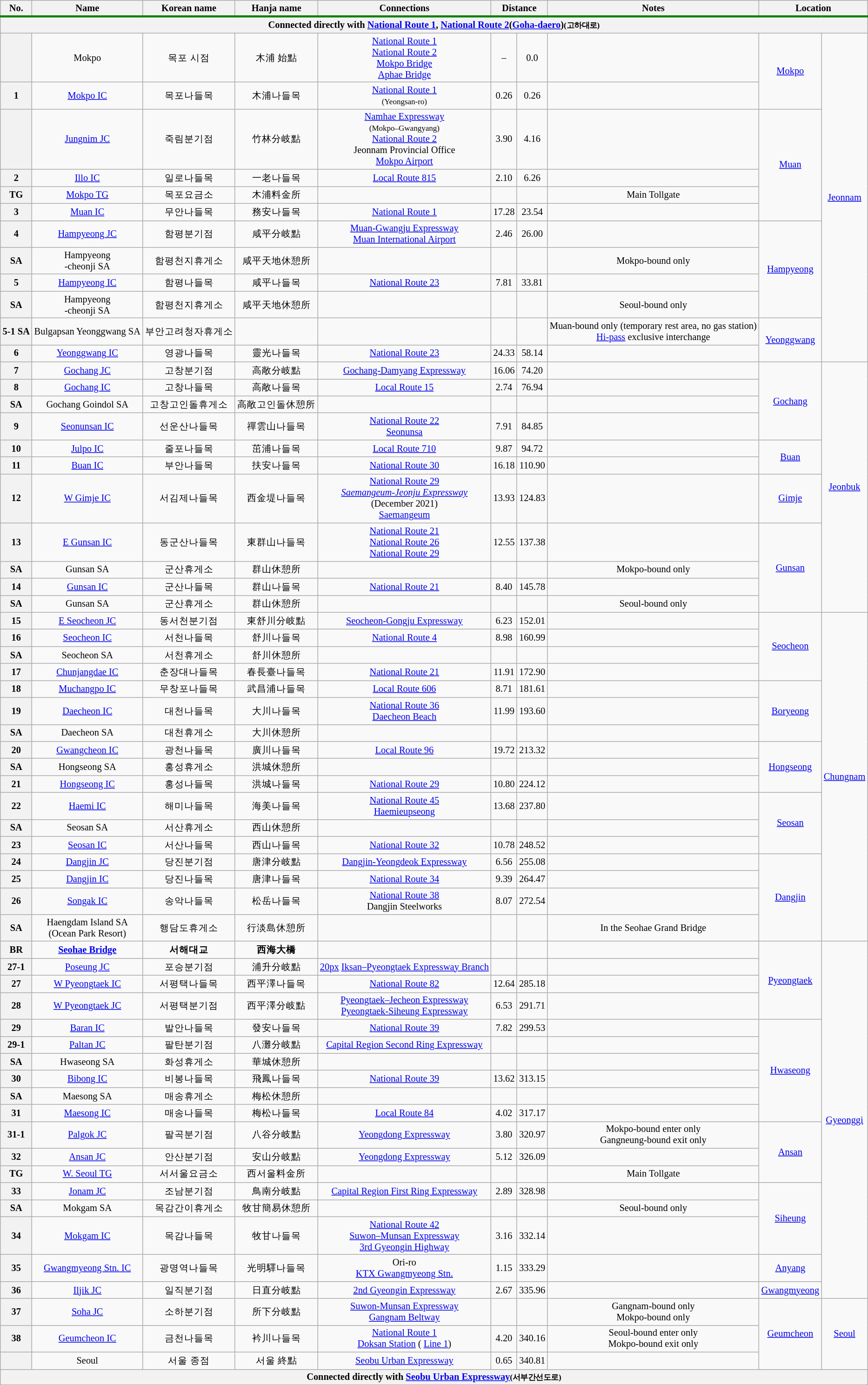<table class="wikitable" style="font-size: 85%; text-align: center;">
<tr style="border-bottom:solid 0.25em green;">
<th>No.</th>
<th>Name</th>
<th>Korean name</th>
<th>Hanja name</th>
<th>Connections</th>
<th colspan="2">Distance</th>
<th>Notes</th>
<th colspan="2">Location</th>
</tr>
<tr>
<th colspan="10">Connected directly with <a href='#'>National Route 1</a>,  <a href='#'>National Route 2</a>(<a href='#'>Goha-daero</a>)<small>(고하대로)</small></th>
</tr>
<tr>
<th></th>
<td>Mokpo</td>
<td>목포 시점</td>
<td>木浦 始點</td>
<td><a href='#'>National Route 1</a><br> <a href='#'>National Route 2</a><br><a href='#'>Mokpo Bridge</a><br><a href='#'>Aphae Bridge</a></td>
<td>–</td>
<td>0.0</td>
<td></td>
<td rowspan="2"><a href='#'>Mokpo</a></td>
<td rowspan="12"><a href='#'>Jeonnam</a></td>
</tr>
<tr>
<th>1</th>
<td><a href='#'>Mokpo IC</a></td>
<td>목포나들목</td>
<td>木浦나들목</td>
<td><a href='#'>National Route 1</a><br> <small>(Yeongsan-ro)</small></td>
<td>0.26</td>
<td>0.26</td>
<td></td>
</tr>
<tr>
<th></th>
<td><a href='#'>Jungnim JC</a></td>
<td>죽림분기점</td>
<td>竹林分岐點</td>
<td> <a href='#'>Namhae Expressway</a><br><small>(Mokpo–Gwangyang)</small><br> <a href='#'>National Route 2</a><br>Jeonnam Provincial Office<br><a href='#'>Mokpo Airport</a></td>
<td>3.90</td>
<td>4.16</td>
<td></td>
<td rowspan="4"><a href='#'>Muan</a></td>
</tr>
<tr>
<th>2</th>
<td><a href='#'>Illo IC</a></td>
<td>일로나들목</td>
<td>一老나들목</td>
<td><a href='#'>Local Route 815</a></td>
<td>2.10</td>
<td>6.26</td>
<td></td>
</tr>
<tr>
<th>TG</th>
<td><a href='#'>Mokpo TG</a></td>
<td>목포요금소</td>
<td>木浦料金所</td>
<td></td>
<td></td>
<td></td>
<td>Main Tollgate</td>
</tr>
<tr>
<th>3</th>
<td><a href='#'>Muan IC</a></td>
<td>무안나들목</td>
<td>務安나들목</td>
<td><a href='#'>National Route 1</a></td>
<td>17.28</td>
<td>23.54</td>
<td></td>
</tr>
<tr>
<th>4</th>
<td><a href='#'>Hampyeong JC</a></td>
<td>함평분기점</td>
<td>咸平分岐點</td>
<td> <a href='#'>Muan-Gwangju Expressway</a><br><a href='#'>Muan International Airport</a></td>
<td>2.46</td>
<td>26.00</td>
<td></td>
<td rowspan="4"><a href='#'>Hampyeong</a></td>
</tr>
<tr>
<th>SA</th>
<td>Hampyeong<br>-cheonji SA</td>
<td>함평천지휴게소</td>
<td>咸平天地休憩所</td>
<td></td>
<td></td>
<td></td>
<td>Mokpo-bound only</td>
</tr>
<tr>
<th>5</th>
<td><a href='#'>Hampyeong IC</a></td>
<td>함평나들목</td>
<td>咸平나들목</td>
<td> <a href='#'>National Route 23</a></td>
<td>7.81</td>
<td>33.81</td>
<td></td>
</tr>
<tr>
<th>SA</th>
<td>Hampyeong<br>-cheonji SA</td>
<td>함평천지휴게소</td>
<td>咸平天地休憩所</td>
<td></td>
<td></td>
<td></td>
<td>Seoul-bound only</td>
</tr>
<tr>
<th>5-1 SA</th>
<td>Bulgapsan Yeonggwang SA</td>
<td>부안고려청자휴게소</td>
<td></td>
<td></td>
<td></td>
<td></td>
<td>Muan-bound only (temporary rest area, no gas station)<br><a href='#'>Hi-pass</a> exclusive interchange</td>
<td rowspan="2"><a href='#'>Yeonggwang</a></td>
</tr>
<tr>
<th>6</th>
<td><a href='#'>Yeonggwang IC</a></td>
<td>영광나들목</td>
<td>靈光나들목</td>
<td> <a href='#'>National Route 23</a></td>
<td>24.33</td>
<td>58.14</td>
<td></td>
</tr>
<tr>
<th>7</th>
<td><a href='#'>Gochang JC</a></td>
<td>고창분기점</td>
<td>高敞分岐點</td>
<td> <a href='#'>Gochang-Damyang Expressway</a></td>
<td>16.06</td>
<td>74.20</td>
<td></td>
<td rowspan="4"><a href='#'>Gochang</a></td>
<td rowspan="11"><a href='#'>Jeonbuk</a></td>
</tr>
<tr>
<th>8</th>
<td><a href='#'>Gochang IC</a></td>
<td>고창나들목</td>
<td>高敞나들목</td>
<td><a href='#'>Local Route 15</a></td>
<td>2.74</td>
<td>76.94</td>
<td></td>
</tr>
<tr>
<th>SA</th>
<td>Gochang Goindol SA</td>
<td>고창고인돌휴게소</td>
<td>高敞고인돌休憩所</td>
<td></td>
<td></td>
<td></td>
<td></td>
</tr>
<tr>
<th>9</th>
<td><a href='#'>Seonunsan IC</a></td>
<td>선운산나들목</td>
<td>禪雲山나들목</td>
<td> <a href='#'>National Route 22</a><br><a href='#'>Seonunsa</a></td>
<td>7.91</td>
<td>84.85</td>
<td></td>
</tr>
<tr>
<th>10</th>
<td><a href='#'>Julpo IC</a></td>
<td>줄포나들목</td>
<td>茁浦나들목</td>
<td><a href='#'>Local Route 710</a></td>
<td>9.87</td>
<td>94.72</td>
<td></td>
<td rowspan="2"><a href='#'>Buan</a></td>
</tr>
<tr>
<th>11</th>
<td><a href='#'>Buan IC</a></td>
<td>부안나들목</td>
<td>扶安나들목</td>
<td> <a href='#'>National Route 30</a></td>
<td>16.18</td>
<td>110.90</td>
<td></td>
</tr>
<tr>
<th>12</th>
<td><a href='#'>W Gimje IC</a></td>
<td>서김제나들목</td>
<td>西金堤나들목</td>
<td> <a href='#'>National Route 29</a><br><em> <a href='#'>Saemangeum-Jeonju Expressway</a></em><br>(December 2021)<br><a href='#'>Saemangeum</a></td>
<td>13.93</td>
<td>124.83</td>
<td></td>
<td><a href='#'>Gimje</a></td>
</tr>
<tr>
<th>13</th>
<td><a href='#'>E Gunsan IC</a></td>
<td>동군산나들목</td>
<td>東群山나들목</td>
<td> <a href='#'>National Route 21</a><br> <a href='#'>National Route 26</a><br> <a href='#'>National Route 29</a></td>
<td>12.55</td>
<td>137.38</td>
<td></td>
<td rowspan="4"><a href='#'>Gunsan</a></td>
</tr>
<tr>
<th>SA</th>
<td>Gunsan SA</td>
<td>군산휴게소</td>
<td>群山休憩所</td>
<td></td>
<td></td>
<td></td>
<td>Mokpo-bound only</td>
</tr>
<tr>
<th>14</th>
<td><a href='#'>Gunsan IC</a></td>
<td>군산나들목</td>
<td>群山나들목</td>
<td> <a href='#'>National Route 21</a></td>
<td>8.40</td>
<td>145.78</td>
<td></td>
</tr>
<tr>
<th>SA</th>
<td>Gunsan SA</td>
<td>군산휴게소</td>
<td>群山休憩所</td>
<td></td>
<td></td>
<td></td>
<td>Seoul-bound only</td>
</tr>
<tr>
<th>15</th>
<td><a href='#'>E Seocheon JC</a></td>
<td>동서천분기점</td>
<td>東舒川分岐點</td>
<td> <a href='#'>Seocheon-Gongju Expressway</a></td>
<td>6.23</td>
<td>152.01</td>
<td></td>
<td rowspan="4"><a href='#'>Seocheon</a></td>
<td rowspan="17"><a href='#'>Chungnam</a></td>
</tr>
<tr>
<th>16</th>
<td><a href='#'>Seocheon IC</a></td>
<td>서천나들목</td>
<td>舒川나들목</td>
<td> <a href='#'>National Route 4</a></td>
<td>8.98</td>
<td>160.99</td>
<td></td>
</tr>
<tr>
<th>SA</th>
<td>Seocheon SA</td>
<td>서천휴게소</td>
<td>舒川休憩所</td>
<td></td>
<td></td>
<td></td>
<td></td>
</tr>
<tr>
<th>17</th>
<td><a href='#'>Chunjangdae IC</a></td>
<td>춘장대나들목</td>
<td>春長臺나들목</td>
<td> <a href='#'>National Route 21</a></td>
<td>11.91</td>
<td>172.90</td>
<td></td>
</tr>
<tr>
<th>18</th>
<td><a href='#'>Muchangpo IC</a></td>
<td>무창포나들목</td>
<td>武昌浦나들목</td>
<td><a href='#'>Local Route 606</a></td>
<td>8.71</td>
<td>181.61</td>
<td></td>
<td rowspan="3"><a href='#'>Boryeong</a></td>
</tr>
<tr>
<th>19</th>
<td><a href='#'>Daecheon IC</a></td>
<td>대천나들목</td>
<td>大川나들목</td>
<td> <a href='#'>National Route 36</a><br><a href='#'>Daecheon Beach</a></td>
<td>11.99</td>
<td>193.60</td>
<td></td>
</tr>
<tr>
<th>SA</th>
<td>Daecheon SA</td>
<td>대천휴게소</td>
<td>大川休憩所</td>
<td></td>
<td></td>
<td></td>
<td></td>
</tr>
<tr>
<th>20</th>
<td><a href='#'>Gwangcheon IC</a></td>
<td>광천나들목</td>
<td>廣川나들목</td>
<td><a href='#'>Local Route 96</a></td>
<td>19.72</td>
<td>213.32</td>
<td></td>
<td rowspan="3"><a href='#'>Hongseong</a></td>
</tr>
<tr>
<th>SA</th>
<td>Hongseong SA</td>
<td>홍성휴게소</td>
<td>洪城休憩所</td>
<td></td>
<td></td>
<td></td>
<td></td>
</tr>
<tr>
<th>21</th>
<td><a href='#'>Hongseong IC</a></td>
<td>홍성나들목</td>
<td>洪城나들목</td>
<td> <a href='#'>National Route 29</a></td>
<td>10.80</td>
<td>224.12</td>
<td></td>
</tr>
<tr>
<th>22</th>
<td><a href='#'>Haemi IC</a></td>
<td>해미나들목</td>
<td>海美나들목</td>
<td> <a href='#'>National Route 45</a><br><a href='#'>Haemieupseong</a></td>
<td>13.68</td>
<td>237.80</td>
<td></td>
<td rowspan="3"><a href='#'>Seosan</a></td>
</tr>
<tr>
<th>SA</th>
<td>Seosan SA</td>
<td>서산휴게소</td>
<td>西山休憩所</td>
<td></td>
<td></td>
<td></td>
<td></td>
</tr>
<tr>
<th>23</th>
<td><a href='#'>Seosan IC</a></td>
<td>서산나들목</td>
<td>西山나들목</td>
<td> <a href='#'>National Route 32</a></td>
<td>10.78</td>
<td>248.52</td>
<td></td>
</tr>
<tr>
<th>24</th>
<td><a href='#'>Dangjin JC</a></td>
<td>당진분기점</td>
<td>唐津分岐點</td>
<td> <a href='#'>Dangjin-Yeongdeok Expressway</a></td>
<td>6.56</td>
<td>255.08</td>
<td></td>
<td rowspan="4"><a href='#'>Dangjin</a></td>
</tr>
<tr>
<th>25</th>
<td><a href='#'>Dangjin IC</a></td>
<td>당진나들목</td>
<td>唐津나들목</td>
<td> <a href='#'>National Route 34</a></td>
<td>9.39</td>
<td>264.47</td>
<td></td>
</tr>
<tr>
<th>26</th>
<td><a href='#'>Songak IC</a></td>
<td>송악나들목</td>
<td>松岳나들목</td>
<td> <a href='#'>National Route 38</a><br>Dangjin Steelworks</td>
<td>8.07</td>
<td>272.54</td>
<td></td>
</tr>
<tr>
<th>SA</th>
<td>Haengdam Island SA<br>(Ocean Park Resort)</td>
<td>행담도휴게소</td>
<td>行淡島休憩所</td>
<td></td>
<td></td>
<td></td>
<td>In the Seohae Grand Bridge</td>
</tr>
<tr>
<th>BR</th>
<td><strong><a href='#'>Seohae Bridge</a></strong></td>
<td><strong>서해대교</strong></td>
<td><strong>西海大橋</strong></td>
<td></td>
<td></td>
<td></td>
<td></td>
<td rowspan="4"><a href='#'>Pyeongtaek</a></td>
<td rowspan="18"><a href='#'>Gyeonggi</a></td>
</tr>
<tr>
<th>27-1</th>
<td><a href='#'>Poseung JC</a></td>
<td>포승분기점</td>
<td>浦升分岐點</td>
<td><a href='#'>20px</a> <a href='#'>Iksan–Pyeongtaek Expressway Branch</a></td>
<td></td>
<td></td>
<td></td>
</tr>
<tr>
<th>27</th>
<td><a href='#'>W Pyeongtaek IC</a></td>
<td>서평택나들목</td>
<td>西平澤나들목</td>
<td> <a href='#'>National Route 82</a></td>
<td>12.64</td>
<td>285.18</td>
<td></td>
</tr>
<tr>
<th>28</th>
<td><a href='#'>W Pyeongtaek JC</a></td>
<td>서평택분기점</td>
<td>西平澤分岐點</td>
<td> <a href='#'>Pyeongtaek–Jecheon Expressway</a><br> <a href='#'>Pyeongtaek-Siheung Expressway</a></td>
<td>6.53</td>
<td>291.71</td>
<td></td>
</tr>
<tr>
<th>29</th>
<td><a href='#'>Baran IC</a></td>
<td>발안나들목</td>
<td>發安나들목</td>
<td> <a href='#'>National Route 39</a></td>
<td>7.82</td>
<td>299.53</td>
<td></td>
<td rowspan="6"><a href='#'>Hwaseong</a></td>
</tr>
<tr>
<th>29-1</th>
<td><a href='#'>Paltan JC</a></td>
<td>팔탄분기점</td>
<td>八灘分岐點</td>
<td> <a href='#'>Capital Region Second Ring Expressway</a></td>
<td></td>
<td></td>
<td></td>
</tr>
<tr>
<th>SA</th>
<td>Hwaseong SA</td>
<td>화성휴게소</td>
<td>華城休憩所</td>
<td></td>
<td></td>
<td></td>
<td></td>
</tr>
<tr>
<th>30</th>
<td><a href='#'>Bibong IC</a></td>
<td>비봉나들목</td>
<td>飛鳳나들목</td>
<td> <a href='#'>National Route 39</a></td>
<td>13.62</td>
<td>313.15</td>
<td></td>
</tr>
<tr>
<th>SA</th>
<td>Maesong SA</td>
<td>매송휴게소</td>
<td>梅松休憩所</td>
<td></td>
<td></td>
<td></td>
<td></td>
</tr>
<tr>
<th>31</th>
<td><a href='#'>Maesong IC</a></td>
<td>매송나들목</td>
<td>梅松나들목</td>
<td><a href='#'>Local Route 84</a></td>
<td>4.02</td>
<td>317.17</td>
<td></td>
</tr>
<tr>
<th>31-1</th>
<td><a href='#'>Palgok JC</a></td>
<td>팔곡분기점</td>
<td>八谷分岐點</td>
<td> <a href='#'>Yeongdong Expressway</a></td>
<td>3.80</td>
<td>320.97</td>
<td>Mokpo-bound enter only<br>Gangneung-bound exit only</td>
<td rowspan="3"><a href='#'>Ansan</a></td>
</tr>
<tr>
<th>32</th>
<td><a href='#'>Ansan JC</a></td>
<td>안산분기점</td>
<td>安山分岐點</td>
<td> <a href='#'>Yeongdong Expressway</a></td>
<td>5.12</td>
<td>326.09</td>
<td></td>
</tr>
<tr>
<th>TG</th>
<td><a href='#'>W. Seoul TG</a></td>
<td>서서울요금소</td>
<td>西서울料金所</td>
<td></td>
<td></td>
<td></td>
<td>Main Tollgate</td>
</tr>
<tr>
<th>33</th>
<td><a href='#'>Jonam JC</a></td>
<td>조남분기점</td>
<td>鳥南分岐點</td>
<td> <a href='#'>Capital Region First Ring Expressway</a></td>
<td>2.89</td>
<td>328.98</td>
<td></td>
<td rowspan="3"><a href='#'>Siheung</a></td>
</tr>
<tr>
<th>SA</th>
<td>Mokgam SA</td>
<td>목감간이휴게소</td>
<td>牧甘簡易休憩所</td>
<td></td>
<td></td>
<td></td>
<td>Seoul-bound only</td>
</tr>
<tr>
<th>34</th>
<td><a href='#'>Mokgam IC</a></td>
<td>목감나들목</td>
<td>牧甘나들목</td>
<td> <a href='#'>National Route 42</a><br> <a href='#'>Suwon–Munsan Expressway</a><br> <a href='#'>3rd Gyeongin Highway</a></td>
<td>3.16</td>
<td>332.14</td>
<td></td>
</tr>
<tr>
<th>35</th>
<td><a href='#'>Gwangmyeong Stn. IC</a></td>
<td>광명역나들목</td>
<td>光明驛나들목</td>
<td>Ori-ro<br> <a href='#'>KTX Gwangmyeong Stn.</a></td>
<td>1.15</td>
<td>333.29</td>
<td></td>
<td><a href='#'>Anyang</a></td>
</tr>
<tr>
<th>36</th>
<td><a href='#'>Iljik JC</a></td>
<td>일직분기점</td>
<td>日直分岐點</td>
<td> <a href='#'>2nd Gyeongin Expressway</a></td>
<td>2.67</td>
<td>335.96</td>
<td></td>
<td><a href='#'>Gwangmyeong</a></td>
</tr>
<tr>
<th>37</th>
<td><a href='#'>Soha JC</a></td>
<td>소하분기점</td>
<td>所下分岐點</td>
<td> <a href='#'>Suwon-Munsan Expressway</a><br><a href='#'>Gangnam Beltway</a></td>
<td></td>
<td></td>
<td>Gangnam-bound only<br>Mokpo-bound only</td>
<td rowspan="3"><a href='#'>Geumcheon</a></td>
<td rowspan="3"><a href='#'>Seoul</a></td>
</tr>
<tr>
<th>38</th>
<td><a href='#'>Geumcheon IC</a></td>
<td>금천나들목</td>
<td>衿川나들목</td>
<td><a href='#'>National Route 1</a><br> <a href='#'>Doksan Station</a> ( <a href='#'>Line 1</a>)</td>
<td>4.20</td>
<td>340.16</td>
<td>Seoul-bound enter only<br>Mokpo-bound exit only</td>
</tr>
<tr>
<th></th>
<td>Seoul</td>
<td>서울 종점</td>
<td>서울 終點</td>
<td><a href='#'>Seobu Urban Expressway</a></td>
<td>0.65</td>
<td>340.81</td>
<td></td>
</tr>
<tr>
<th colspan="10">Connected directly with <a href='#'>Seobu Urban Expressway</a><small>(서부간선도로)</small></th>
</tr>
</table>
